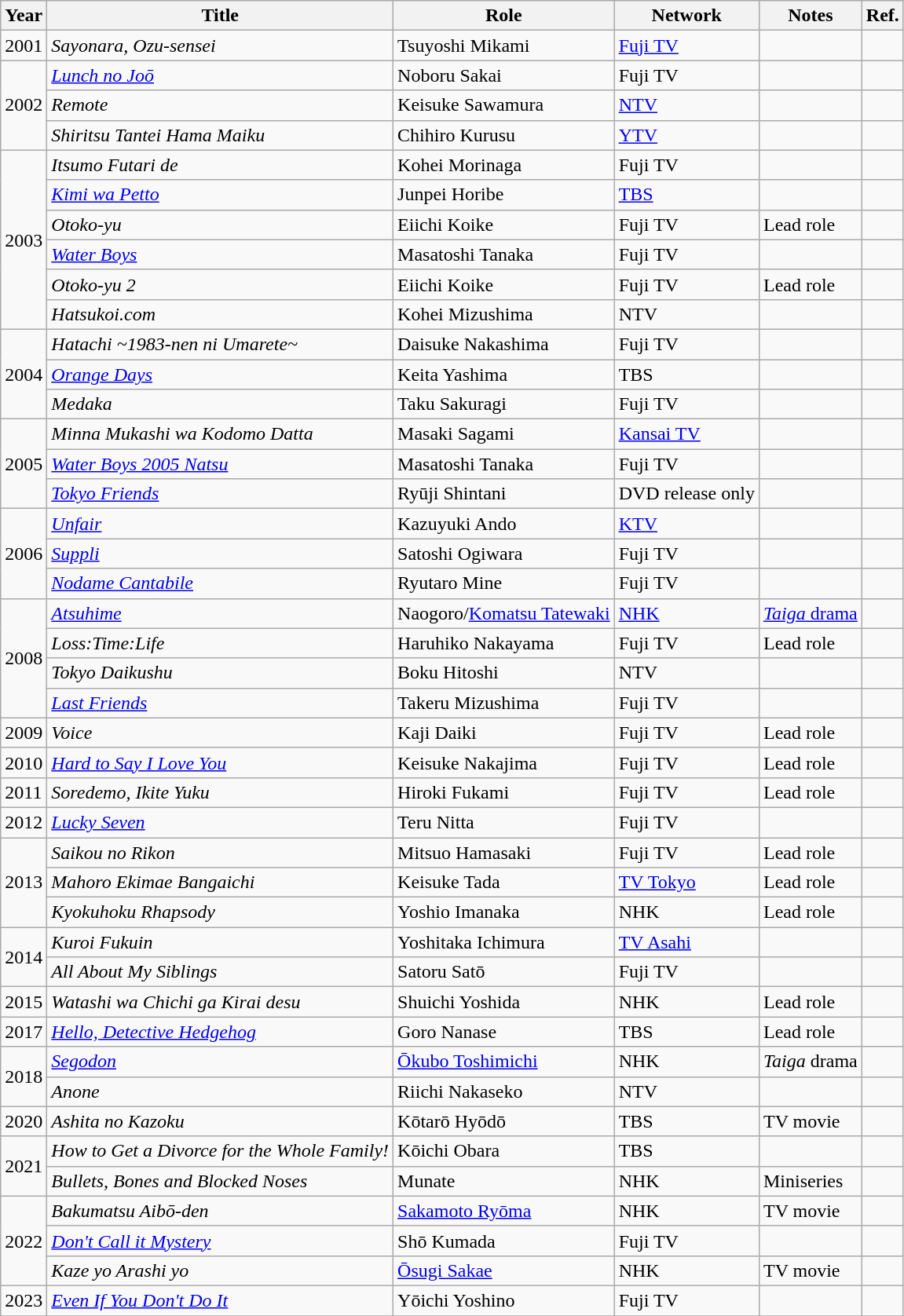<table class="wikitable">
<tr>
<th width=10>Year</th>
<th>Title</th>
<th>Role</th>
<th>Network</th>
<th>Notes</th>
<th class="unsortable">Ref.</th>
</tr>
<tr>
<td>2001</td>
<td><em>Sayonara, Ozu-sensei</em></td>
<td>Tsuyoshi Mikami</td>
<td><a href='#'>Fuji TV</a></td>
<td></td>
<td></td>
</tr>
<tr>
<td rowspan="3">2002</td>
<td><em><a href='#'>Lunch no Joō</a></em></td>
<td>Noboru Sakai</td>
<td>Fuji TV</td>
<td></td>
<td></td>
</tr>
<tr>
<td><em>Remote</em></td>
<td>Keisuke Sawamura</td>
<td><a href='#'>NTV</a></td>
<td></td>
<td></td>
</tr>
<tr>
<td><em>Shiritsu Tantei Hama Maiku</em></td>
<td>Chihiro Kurusu</td>
<td><a href='#'>YTV</a></td>
<td></td>
<td></td>
</tr>
<tr>
<td rowspan="6">2003</td>
<td><em>Itsumo Futari de</em></td>
<td>Kohei Morinaga</td>
<td>Fuji TV</td>
<td></td>
<td></td>
</tr>
<tr>
<td><em><a href='#'>Kimi wa Petto</a></em></td>
<td>Junpei Horibe</td>
<td><a href='#'>TBS</a></td>
<td></td>
<td></td>
</tr>
<tr>
<td><em>Otoko-yu</em></td>
<td>Eiichi Koike</td>
<td>Fuji TV</td>
<td>Lead role</td>
<td></td>
</tr>
<tr>
<td><em><a href='#'>Water Boys</a></em></td>
<td>Masatoshi Tanaka</td>
<td>Fuji TV</td>
<td></td>
<td></td>
</tr>
<tr>
<td><em>Otoko-yu 2</em></td>
<td>Eiichi Koike</td>
<td>Fuji TV</td>
<td>Lead role</td>
<td></td>
</tr>
<tr>
<td><em>Hatsukoi.com</em></td>
<td>Kohei Mizushima</td>
<td>NTV</td>
<td></td>
<td></td>
</tr>
<tr>
<td rowspan="3">2004</td>
<td><em>Hatachi ~1983-nen ni Umarete~</em></td>
<td>Daisuke Nakashima</td>
<td>Fuji TV</td>
<td></td>
<td></td>
</tr>
<tr>
<td><em><a href='#'>Orange Days</a></em></td>
<td>Keita Yashima</td>
<td>TBS</td>
<td></td>
<td></td>
</tr>
<tr>
<td><em>Medaka</em></td>
<td>Taku Sakuragi</td>
<td>Fuji TV</td>
<td></td>
<td></td>
</tr>
<tr>
<td rowspan="3">2005</td>
<td><em>Minna Mukashi wa Kodomo Datta</em></td>
<td>Masaki Sagami</td>
<td><a href='#'>Kansai TV</a></td>
<td></td>
<td></td>
</tr>
<tr>
<td><em><a href='#'>Water Boys 2005 Natsu</a></em></td>
<td>Masatoshi Tanaka</td>
<td>Fuji TV</td>
<td></td>
<td></td>
</tr>
<tr>
<td><em><a href='#'>Tokyo Friends</a></em></td>
<td>Ryūji Shintani</td>
<td>DVD release only</td>
<td></td>
<td></td>
</tr>
<tr>
<td rowspan="3">2006</td>
<td><em><a href='#'>Unfair</a></em></td>
<td>Kazuyuki Ando</td>
<td><a href='#'>KTV</a></td>
<td></td>
<td></td>
</tr>
<tr>
<td><em><a href='#'>Suppli</a></em></td>
<td>Satoshi Ogiwara</td>
<td>Fuji TV</td>
<td></td>
<td></td>
</tr>
<tr>
<td><em><a href='#'>Nodame Cantabile</a></em></td>
<td>Ryutaro Mine</td>
<td>Fuji TV</td>
<td></td>
<td></td>
</tr>
<tr>
<td rowspan="4">2008</td>
<td><em><a href='#'>Atsuhime</a></em></td>
<td>Naogoro/<a href='#'>Komatsu Tatewaki</a></td>
<td><a href='#'>NHK</a></td>
<td><a href='#'><em>Taiga</em> drama</a></td>
<td></td>
</tr>
<tr>
<td><em>Loss:Time:Life</em></td>
<td>Haruhiko Nakayama</td>
<td>Fuji TV</td>
<td>Lead role</td>
<td></td>
</tr>
<tr>
<td><em>Tokyo Daikushu</em></td>
<td>Boku Hitoshi</td>
<td>NTV</td>
<td></td>
<td></td>
</tr>
<tr>
<td><em><a href='#'>Last Friends</a></em></td>
<td>Takeru Mizushima</td>
<td>Fuji TV</td>
<td></td>
<td></td>
</tr>
<tr>
<td>2009</td>
<td><em>Voice</em></td>
<td>Kaji Daiki</td>
<td>Fuji TV</td>
<td>Lead role</td>
<td></td>
</tr>
<tr>
<td>2010</td>
<td><em><a href='#'>Hard to Say I Love You</a></em></td>
<td>Keisuke Nakajima</td>
<td>Fuji TV</td>
<td>Lead role</td>
<td></td>
</tr>
<tr>
<td>2011</td>
<td><em>Soredemo, Ikite Yuku</em></td>
<td>Hiroki Fukami</td>
<td>Fuji TV</td>
<td>Lead role</td>
<td></td>
</tr>
<tr>
<td>2012</td>
<td><em><a href='#'>Lucky Seven</a></em></td>
<td>Teru Nitta</td>
<td>Fuji TV</td>
<td></td>
<td></td>
</tr>
<tr>
<td rowspan="3">2013</td>
<td><em>Saikou no Rikon</em></td>
<td>Mitsuo Hamasaki</td>
<td>Fuji TV</td>
<td>Lead role</td>
<td></td>
</tr>
<tr>
<td><em>Mahoro Ekimae Bangaichi</em></td>
<td>Keisuke Tada</td>
<td><a href='#'>TV Tokyo</a></td>
<td>Lead role</td>
<td></td>
</tr>
<tr>
<td><em>Kyokuhoku Rhapsody</em></td>
<td>Yoshio Imanaka</td>
<td>NHK</td>
<td>Lead role</td>
<td></td>
</tr>
<tr>
<td rowspan="2">2014</td>
<td><em>Kuroi Fukuin</em></td>
<td>Yoshitaka Ichimura</td>
<td><a href='#'>TV Asahi</a></td>
<td></td>
<td></td>
</tr>
<tr>
<td><em>All About My Siblings</em></td>
<td>Satoru Satō</td>
<td>Fuji TV</td>
<td></td>
<td></td>
</tr>
<tr>
<td>2015</td>
<td><em>Watashi wa Chichi ga Kirai desu</em></td>
<td>Shuichi Yoshida</td>
<td>NHK</td>
<td>Lead role</td>
<td></td>
</tr>
<tr>
<td>2017</td>
<td><em><a href='#'>Hello, Detective Hedgehog</a></em></td>
<td>Goro Nanase</td>
<td>TBS</td>
<td>Lead role</td>
<td></td>
</tr>
<tr>
<td rowspan="2">2018</td>
<td><em><a href='#'>Segodon</a></em></td>
<td><a href='#'>Ōkubo Toshimichi</a></td>
<td>NHK</td>
<td><em>Taiga</em> drama</td>
<td></td>
</tr>
<tr>
<td><em>Anone</em></td>
<td>Riichi Nakaseko</td>
<td>NTV</td>
<td></td>
<td></td>
</tr>
<tr>
<td>2020</td>
<td><em>Ashita no Kazoku</em></td>
<td>Kōtarō Hyōdō</td>
<td>TBS</td>
<td>TV movie</td>
<td></td>
</tr>
<tr>
<td rowspan="2">2021</td>
<td><em>How to Get a Divorce for the Whole Family!</em></td>
<td>Kōichi Obara</td>
<td>TBS</td>
<td></td>
<td></td>
</tr>
<tr>
<td><em>Bullets, Bones and Blocked Noses</em></td>
<td>Munate</td>
<td>NHK</td>
<td>Miniseries</td>
<td></td>
</tr>
<tr>
<td rowspan="3">2022</td>
<td><em>Bakumatsu Aibō-den</em></td>
<td><a href='#'>Sakamoto Ryōma</a></td>
<td>NHK</td>
<td>TV movie</td>
<td></td>
</tr>
<tr>
<td><em><a href='#'>Don't Call it Mystery</a></em></td>
<td>Shō Kumada</td>
<td>Fuji TV</td>
<td></td>
<td></td>
</tr>
<tr>
<td><em>Kaze yo Arashi yo</em></td>
<td><a href='#'>Ōsugi Sakae</a></td>
<td>NHK</td>
<td>TV movie</td>
<td></td>
</tr>
<tr>
<td>2023</td>
<td><em><a href='#'>Even If You Don't Do It</a></em></td>
<td>Yōichi Yoshino</td>
<td>Fuji TV</td>
<td></td>
<td></td>
</tr>
<tr>
</tr>
</table>
